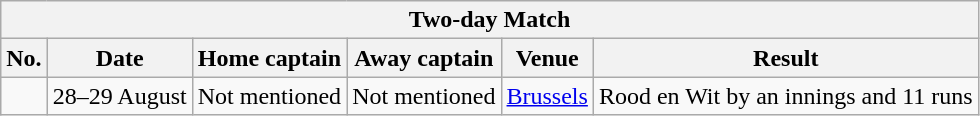<table class="wikitable">
<tr>
<th colspan="9">Two-day Match</th>
</tr>
<tr>
<th>No.</th>
<th>Date</th>
<th>Home captain</th>
<th>Away captain</th>
<th>Venue</th>
<th>Result</th>
</tr>
<tr>
<td></td>
<td>28–29 August</td>
<td>Not mentioned</td>
<td>Not mentioned</td>
<td><a href='#'>Brussels</a></td>
<td>Rood en Wit by an innings and 11 runs</td>
</tr>
</table>
